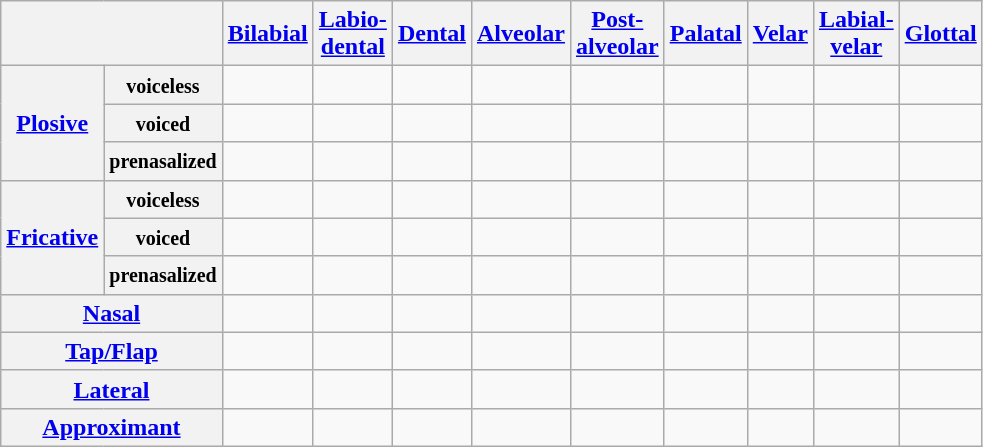<table class="wikitable">
<tr>
<th colspan="2"></th>
<th><a href='#'>Bilabial</a></th>
<th><a href='#'>Labio-<br>dental</a></th>
<th><a href='#'>Dental</a></th>
<th><a href='#'>Alveolar</a></th>
<th><a href='#'>Post-<br>alveolar</a></th>
<th><a href='#'>Palatal</a></th>
<th><a href='#'>Velar</a></th>
<th><a href='#'>Labial-<br>velar</a></th>
<th><a href='#'>Glottal</a></th>
</tr>
<tr align="center">
<th rowspan="3"><a href='#'>Plosive</a></th>
<th><small>voiceless</small></th>
<td></td>
<td></td>
<td></td>
<td></td>
<td></td>
<td></td>
<td></td>
<td></td>
<td></td>
</tr>
<tr align="center">
<th><small>voiced</small></th>
<td></td>
<td></td>
<td></td>
<td></td>
<td></td>
<td></td>
<td></td>
<td></td>
<td></td>
</tr>
<tr align="center">
<th><small>prenasalized</small></th>
<td></td>
<td></td>
<td></td>
<td></td>
<td></td>
<td></td>
<td></td>
<td></td>
<td></td>
</tr>
<tr align="center">
<th rowspan="3"><a href='#'>Fricative</a></th>
<th><small>voiceless</small></th>
<td></td>
<td></td>
<td></td>
<td></td>
<td></td>
<td></td>
<td></td>
<td></td>
<td></td>
</tr>
<tr align="center">
<th><small>voiced</small></th>
<td></td>
<td></td>
<td></td>
<td></td>
<td></td>
<td></td>
<td></td>
<td></td>
<td></td>
</tr>
<tr align="center">
<th><small>prenasalized</small></th>
<td></td>
<td></td>
<td></td>
<td></td>
<td></td>
<td></td>
<td></td>
<td></td>
<td></td>
</tr>
<tr align="center">
<th colspan="2"><a href='#'>Nasal</a></th>
<td></td>
<td></td>
<td></td>
<td></td>
<td></td>
<td></td>
<td></td>
<td></td>
<td></td>
</tr>
<tr align="center">
<th colspan="2"><a href='#'>Tap/Flap</a></th>
<td></td>
<td></td>
<td></td>
<td></td>
<td></td>
<td></td>
<td></td>
<td></td>
<td></td>
</tr>
<tr align="center">
<th colspan="2"><a href='#'>Lateral</a></th>
<td></td>
<td></td>
<td></td>
<td></td>
<td></td>
<td></td>
<td></td>
<td></td>
<td></td>
</tr>
<tr align="center">
<th colspan="2"><a href='#'>Approximant</a></th>
<td></td>
<td></td>
<td></td>
<td></td>
<td></td>
<td></td>
<td></td>
<td></td>
<td></td>
</tr>
</table>
